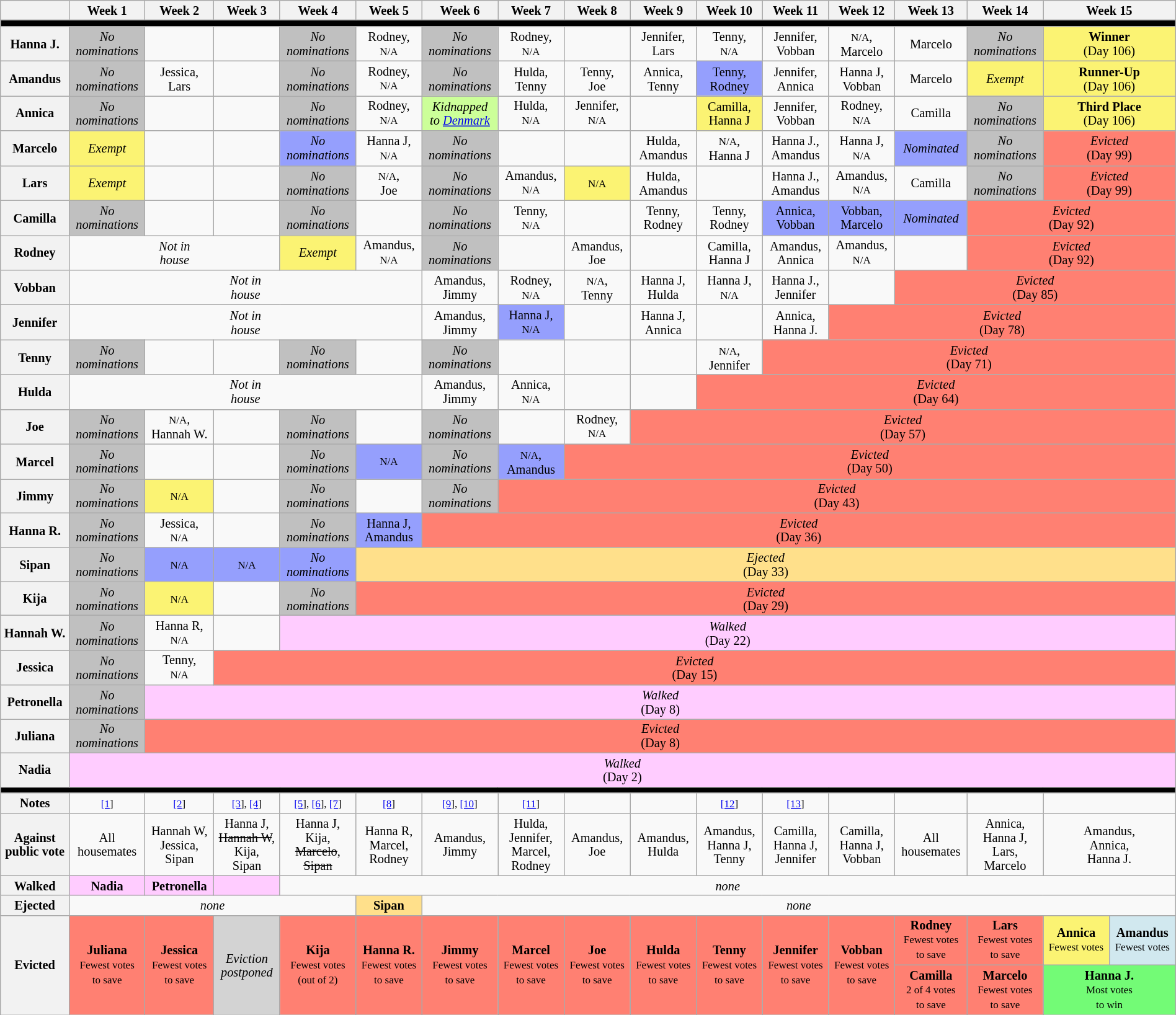<table class="wikitable" style="text-align:center; font-size:85%; line-height:15px; width:100%;">
<tr>
<th style="width: 5%;"></th>
<th style="width: 5%;">Week 1</th>
<th style="width: 5%;">Week 2</th>
<th style="width: 5%;">Week 3</th>
<th style="width: 5%;">Week 4</th>
<th style="width: 5%;">Week 5</th>
<th style="width: 5%;">Week 6</th>
<th style="width: 5%;">Week 7</th>
<th style="width: 5%;">Week 8</th>
<th style="width: 5%;">Week 9</th>
<th style="width: 5%;">Week 10</th>
<th style="width: 5%;">Week 11</th>
<th style="width: 5%;">Week 12</th>
<th style="width: 5%;">Week 13</th>
<th style="width: 5%;">Week 14</th>
<th style="width: 10%;" colspan=2>Week 15</th>
</tr>
<tr>
<td bgcolor=black colspan=17></td>
</tr>
<tr>
<th>Hanna J.</th>
<td style="background:#C0C0C0;"><em>No<br>nominations</em></td>
<td></td>
<td></td>
<td style="background:#C0C0C0;"><em>No<br>nominations</em></td>
<td>Rodney,<br><small>N/A</small></td>
<td style="background:#C0C0C0;"><em>No<br>nominations</em></td>
<td>Rodney,<br><small>N/A</small></td>
<td></td>
<td>Jennifer,<br>Lars</td>
<td>Tenny,<br><small>N/A</small></td>
<td>Jennifer,<br>Vobban</td>
<td><small>N/A</small>,<br>Marcelo</td>
<td>Marcelo</td>
<td style="background:#C0C0C0;"><em>No<br>nominations</em></td>
<td colspan=2 bgcolor="FBF373"><strong>Winner</strong><br>(Day 106)</td>
</tr>
<tr>
<th>Amandus</th>
<td style="background:#C0C0C0;"><em>No<br>nominations</em></td>
<td>Jessica,<br>Lars</td>
<td></td>
<td style="background:#C0C0C0;"><em>No<br>nominations</em></td>
<td>Rodney,<br><small>N/A</small></td>
<td style="background:#C0C0C0;"><em>No<br>nominations</em></td>
<td>Hulda,<br>Tenny</td>
<td>Tenny,<br>Joe</td>
<td>Annica,<br>Tenny</td>
<td style="background:#959FFD;">Tenny,<br>Rodney</td>
<td>Jennifer,<br>Annica</td>
<td>Hanna J,<br>Vobban</td>
<td>Marcelo</td>
<td bgcolor="FBF373"><em>Exempt</em></td>
<td colspan=2 bgcolor="FBF373"><strong>Runner-Up</strong><br>(Day 106)</td>
</tr>
<tr>
<th>Annica</th>
<td style="background:#C0C0C0;"><em>No<br>nominations</em></td>
<td></td>
<td></td>
<td style="background:#C0C0C0;"><em>No<br>nominations</em></td>
<td>Rodney,<br><small>N/A</small></td>
<td style="background:#CCFF99"><em>Kidnapped<br>to <a href='#'>Denmark</a></em></td>
<td>Hulda,<br><small>N/A</small></td>
<td>Jennifer,<br><small>N/A</small></td>
<td></td>
<td bgcolor="FBF373">Camilla,<br>Hanna J</td>
<td>Jennifer,<br>Vobban</td>
<td>Rodney,<br><small>N/A</small></td>
<td>Camilla</td>
<td style="background:#C0C0C0;"><em>No<br>nominations</em></td>
<td colspan=2 bgcolor="FBF373"><strong>Third Place</strong><br>(Day 106)</td>
</tr>
<tr>
<th>Marcelo</th>
<td bgcolor="FBF373"><em>Exempt</em></td>
<td></td>
<td></td>
<td style="background:#959FFD;"><em>No<br>nominations</em></td>
<td>Hanna J,<br><small>N/A</small></td>
<td style="background:#C0C0C0;"><em>No<br>nominations</em></td>
<td></td>
<td></td>
<td>Hulda,<br>Amandus</td>
<td><small>N/A</small>,<br>Hanna J</td>
<td>Hanna J.,<br>Amandus</td>
<td>Hanna J,<br><small>N/A</small></td>
<td style="background:#959FFD;"><em>Nominated</em></td>
<td style="background:#C0C0C0;"><em>No<br>nominations</em></td>
<td colspan="2" style="background:#ff8072;"><em>Evicted</em><br>(Day 99)</td>
</tr>
<tr>
<th>Lars</th>
<td bgcolor="FBF373"><em>Exempt</em></td>
<td></td>
<td></td>
<td style="background:#C0C0C0;"><em>No<br>nominations</em></td>
<td><small>N/A</small>,<br>Joe</td>
<td style="background:#C0C0C0;"><em>No<br>nominations</em></td>
<td>Amandus,<br><small>N/A</small></td>
<td bgcolor="FBF373"><small>N/A</small></td>
<td>Hulda,<br>Amandus</td>
<td></td>
<td>Hanna J.,<br>Amandus</td>
<td>Amandus,<br><small>N/A</small></td>
<td>Camilla</td>
<td style="background:#C0C0C0;"><em>No<br>nominations</em></td>
<td colspan="2" style="background:#ff8072;"><em>Evicted</em><br>(Day 99)</td>
</tr>
<tr>
<th>Camilla</th>
<td style="background:#C0C0C0;"><em>No<br>nominations</em></td>
<td></td>
<td></td>
<td style="background:#C0C0C0;"><em>No<br>nominations</em></td>
<td></td>
<td style="background:#C0C0C0;"><em>No<br>nominations</em></td>
<td>Tenny,<br><small>N/A</small></td>
<td></td>
<td>Tenny,<br>Rodney</td>
<td>Tenny,<br>Rodney</td>
<td style="background:#959FFD;">Annica,<br>Vobban</td>
<td style="background:#959FFD;">Vobban,<br>Marcelo</td>
<td style="background:#959FFD;"><em>Nominated</em></td>
<td colspan="3" style="background:#ff8072;"><em>Evicted</em><br>(Day 92)</td>
</tr>
<tr>
<th>Rodney</th>
<td colspan=3><em>Not in<br>house</em></td>
<td bgcolor="FBF373"><em>Exempt</em></td>
<td>Amandus,<br><small>N/A</small></td>
<td style="background:#C0C0C0;"><em>No<br>nominations</em></td>
<td></td>
<td>Amandus,<br>Joe</td>
<td></td>
<td>Camilla,<br>Hanna J</td>
<td>Amandus,<br>Annica</td>
<td>Amandus,<br><small>N/A</small></td>
<td></td>
<td colspan="3" style="background:#ff8072;"><em>Evicted</em><br>(Day 92)</td>
</tr>
<tr>
<th>Vobban</th>
<td colspan=5><em>Not in<br>house</em></td>
<td>Amandus,<br>Jimmy</td>
<td>Rodney,<br><small>N/A</small></td>
<td><small>N/A</small>,<br>Tenny</td>
<td>Hanna J,<br>Hulda</td>
<td>Hanna J,<br><small>N/A</small></td>
<td>Hanna J.,<br>Jennifer</td>
<td></td>
<td colspan="4" style="background:#ff8072;"><em>Evicted</em><br>(Day 85)</td>
</tr>
<tr>
<th>Jennifer</th>
<td colspan=5><em>Not in<br>house</em></td>
<td>Amandus,<br>Jimmy</td>
<td style="background:#959FFD;">Hanna J,<br><small>N/A</small></td>
<td></td>
<td>Hanna J,<br>Annica</td>
<td></td>
<td>Annica,<br>Hanna J.</td>
<td colspan="5" style="background:#ff8072;"><em>Evicted</em><br>(Day 78)</td>
</tr>
<tr>
<th>Tenny</th>
<td style="background:#C0C0C0;"><em>No<br>nominations</em></td>
<td></td>
<td></td>
<td style="background:#C0C0C0;"><em>No<br>nominations</em></td>
<td></td>
<td style="background:#C0C0C0;"><em>No<br>nominations</em></td>
<td></td>
<td></td>
<td></td>
<td><small>N/A</small>,<br>Jennifer</td>
<td colspan="6" style="background:#ff8072;"><em>Evicted</em><br>(Day 71)</td>
</tr>
<tr>
<th>Hulda</th>
<td colspan=5><em>Not in<br>house</em></td>
<td>Amandus,<br>Jimmy</td>
<td>Annica,<br><small>N/A</small></td>
<td></td>
<td></td>
<td colspan="7" style="background:#ff8072;"><em>Evicted</em><br>(Day 64)</td>
</tr>
<tr>
<th>Joe</th>
<td style="background:#C0C0C0;"><em>No<br>nominations</em></td>
<td><small>N/A</small>,<br>Hannah W.</td>
<td></td>
<td style="background:#C0C0C0;"><em>No<br>nominations</em></td>
<td></td>
<td style="background:#C0C0C0;"><em>No<br>nominations</em></td>
<td></td>
<td>Rodney,<br><small>N/A</small></td>
<td colspan="8" style="background:#ff8072;"><em>Evicted</em><br>(Day 57)</td>
</tr>
<tr>
<th>Marcel</th>
<td style="background:#C0C0C0;"><em>No<br>nominations</em></td>
<td></td>
<td></td>
<td style="background:#C0C0C0;"><em>No<br>nominations</em></td>
<td style="background:#959FFD;"><small>N/A</small></td>
<td style="background:#C0C0C0;"><em>No<br>nominations</em></td>
<td style="background:#959FFD;"><small>N/A</small>,<br>Amandus</td>
<td colspan="9" style="background:#ff8072;"><em>Evicted</em><br>(Day 50)</td>
</tr>
<tr>
<th>Jimmy</th>
<td style="background:#C0C0C0;"><em>No<br>nominations</em></td>
<td bgcolor="FBF373"><small>N/A</small></td>
<td></td>
<td style="background:#C0C0C0;"><em>No<br>nominations</em></td>
<td></td>
<td style="background:#C0C0C0;"><em>No<br>nominations</em></td>
<td colspan="10" style="background:#ff8072;"><em>Evicted</em><br>(Day 43)</td>
</tr>
<tr>
<th>Hanna R.</th>
<td style="background:#C0C0C0;"><em>No<br>nominations</em></td>
<td>Jessica,<br><small>N/A</small></td>
<td></td>
<td style="background:#C0C0C0;"><em>No<br>nominations</em></td>
<td style="background:#959FFD;">Hanna J,<br>Amandus</td>
<td colspan="11" style="background:#ff8072;"><em>Evicted</em><br>(Day 36)</td>
</tr>
<tr>
<th>Sipan</th>
<td style="background:#C0C0C0;"><em>No<br>nominations</em></td>
<td style="background:#959FFD;"><small>N/A</small></td>
<td style="background:#959FFD;"><small>N/A</small></td>
<td style="background:#959FFD;"><em>No<br>nominations</em></td>
<td colspan=12 style="background:#FFE08B; text-align:center"><em>Ejected</em><br>(Day 33)</td>
</tr>
<tr>
<th>Kija</th>
<td style="background:#C0C0C0;"><em>No<br>nominations</em></td>
<td bgcolor="FBF373"><small>N/A</small></td>
<td></td>
<td style="background:#C0C0C0;"><em>No<br>nominations</em></td>
<td colspan="12" style="background:#ff8072;"><em>Evicted</em><br>(Day 29)</td>
</tr>
<tr>
<th>Hannah W.</th>
<td style="background:#C0C0C0;"><em>No<br>nominations</em></td>
<td>Hanna R,<br><small>N/A</small></td>
<td></td>
<td colspan=13 style="background:#fcf;"><em>Walked</em><br>(Day 22)</td>
</tr>
<tr>
<th>Jessica</th>
<td style="background:#C0C0C0;"><em>No<br>nominations</em></td>
<td>Tenny,<br><small>N/A</small></td>
<td colspan="14" style="background:#ff8072;"><em>Evicted</em><br>(Day 15)</td>
</tr>
<tr>
<th>Petronella</th>
<td style="background:#C0C0C0;"><em>No<br>nominations</em></td>
<td colspan=15 style="background:#fcf;"><em>Walked</em><br>(Day 8)</td>
</tr>
<tr>
<th>Juliana</th>
<td style="background:#C0C0C0;"><em>No<br>nominations</em></td>
<td colspan="15" style="background:#ff8072;"><em>Evicted</em><br>(Day 8)</td>
</tr>
<tr>
<th>Nadia</th>
<td colspan=16 style="background:#fcf;"><em>Walked</em><br>(Day 2)</td>
</tr>
<tr>
<th colspan="17" style="background-color: black;"></th>
</tr>
<tr>
<th>Notes</th>
<td><small><a href='#'>[1</a>]</small></td>
<td><small><a href='#'>[2</a>]</small></td>
<td><small><a href='#'>[3</a>], <a href='#'>[4</a>]</small></td>
<td><small><a href='#'>[5</a>], <a href='#'>[6</a>], <a href='#'>[7</a>]</small></td>
<td><small><a href='#'>[8</a>]</small></td>
<td><small><a href='#'>[9</a>], <a href='#'>[10</a>]</small></td>
<td><small><a href='#'>[11</a>]</small></td>
<td></td>
<td></td>
<td><small><a href='#'>[12</a>]</small></td>
<td><small><a href='#'>[13</a>]</small></td>
<td></td>
<td></td>
<td></td>
<td colspan=2></td>
</tr>
<tr>
<th>Against<br>public vote</th>
<td>All<br>housemates</td>
<td>Hannah W,<br>Jessica,<br>Sipan</td>
<td>Hanna J,<br><s>Hannah W</s>,<br>Kija,<br>Sipan</td>
<td>Hanna J,<br>Kija,<br><s>Marcelo</s>,<br><s>Sipan</s></td>
<td>Hanna R,<br>Marcel,<br>Rodney</td>
<td>Amandus,<br>Jimmy</td>
<td>Hulda,<br>Jennifer,<br>Marcel,<br>Rodney</td>
<td>Amandus,<br>Joe</td>
<td>Amandus,<br>Hulda</td>
<td>Amandus,<br>Hanna J,<br>Tenny</td>
<td>Camilla,<br>Hanna J,<br>Jennifer</td>
<td>Camilla,<br>Hanna J,<br>Vobban</td>
<td>All<br>housemates</td>
<td>Annica,<br>Hanna J,<br>Lars,<br>Marcelo</td>
<td colspan=2>Amandus,<br>Annica,<br>Hanna J.</td>
</tr>
<tr>
<th>Walked</th>
<td style="background:#fcf;"><strong>Nadia</strong></td>
<td style="background:#fcf;"><strong>Petronella</strong></td>
<td style="background:#fcf;"><strong></strong></td>
<td colspan=13><em>none</em></td>
</tr>
<tr>
<th>Ejected</th>
<td colspan=4><em>none</em></td>
<td bgcolor=#FFE08B><strong>Sipan</strong></td>
<td colspan=11><em>none</em></td>
</tr>
<tr>
<th rowspan=2>Evicted</th>
<td rowspan=2 bgcolor=#FF8072><strong>Juliana</strong><br><small>Fewest votes<br>to save</small></td>
<td rowspan=2 bgcolor=#FF8072><strong>Jessica</strong><br><small>Fewest votes<br>to save</small></td>
<td rowspan=2 bgcolor=lightgray><em>Eviction<br>postponed</em></td>
<td rowspan=2 bgcolor=#FF8072><strong>Kija</strong><br><small>Fewest votes<br>(out of 2)</small></td>
<td rowspan=2 bgcolor=#FF8072><strong>Hanna R.</strong><br><small>Fewest votes<br>to save</small></td>
<td rowspan=2 bgcolor=#FF8072><strong>Jimmy</strong><br><small>Fewest votes<br>to save</small></td>
<td rowspan=2 bgcolor=#FF8072><strong>Marcel</strong><br><small>Fewest votes<br>to save</small></td>
<td rowspan=2 bgcolor=#FF8072><strong>Joe</strong><br><small>Fewest votes<br>to save</small></td>
<td rowspan=2 bgcolor=#FF8072><strong>Hulda</strong><br><small>Fewest votes<br>to save</small></td>
<td rowspan=2 bgcolor=#FF8072><strong>Tenny</strong><br><small>Fewest votes<br>to save</small></td>
<td rowspan=2 bgcolor=#FF8072><strong>Jennifer</strong><br><small>Fewest votes<br>to save</small></td>
<td rowspan=2 bgcolor=#FF8072><strong>Vobban</strong><br><small>Fewest votes<br>to save</small></td>
<td bgcolor=#FF8072><strong>Rodney</strong><br><small>Fewest votes<br>to save</small></td>
<td bgcolor=#FF8072><strong>Lars</strong><br><small>Fewest votes<br>to save</small></td>
<td bgcolor=FBF373><strong>Annica</strong><br><small>Fewest votes<br></small></td>
<td bgcolor=#D1E8EF><strong>Amandus</strong><br><small>Fewest votes<br></small></td>
</tr>
<tr>
<td bgcolor=#FF8072><strong>Camilla</strong><br><small>2 of 4 votes<br>to save</small></td>
<td bgcolor=#FF8072><strong>Marcelo</strong><br><small>Fewest votes<br>to save</small></td>
<td colspan=2 bgcolor=#73FB76><strong>Hanna J.</strong><br><small>Most votes<br>to win</small></td>
</tr>
</table>
